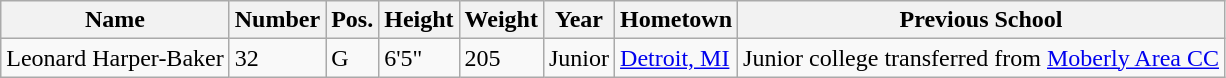<table class="wikitable sortable" border="1">
<tr>
<th>Name</th>
<th>Number</th>
<th>Pos.</th>
<th>Height</th>
<th>Weight</th>
<th>Year</th>
<th>Hometown</th>
<th class="unsortable">Previous School</th>
</tr>
<tr>
<td>Leonard Harper-Baker</td>
<td>32</td>
<td>G</td>
<td>6'5"</td>
<td>205</td>
<td>Junior</td>
<td><a href='#'>Detroit, MI</a></td>
<td>Junior college transferred from <a href='#'>Moberly Area CC</a></td>
</tr>
</table>
